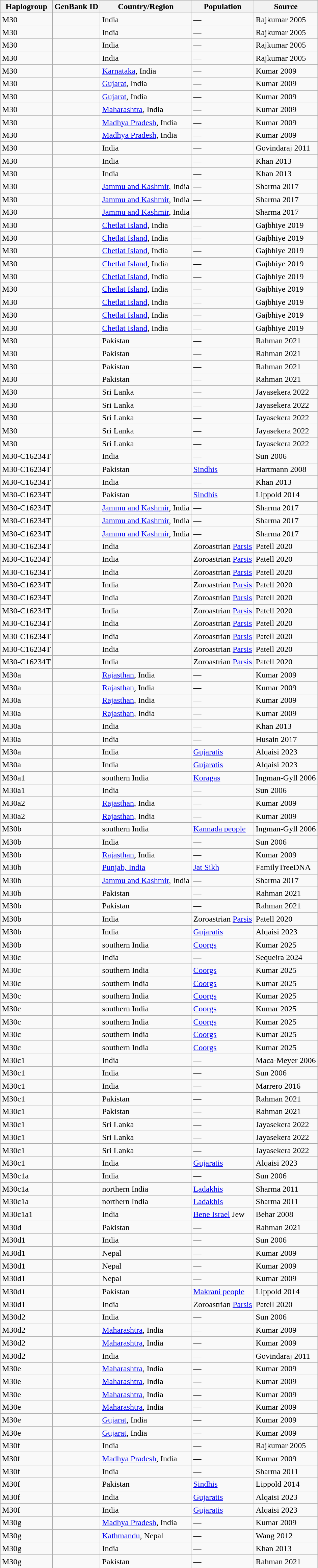<table class="wikitable sortable">
<tr>
<th scope="col">Haplogroup</th>
<th scope="col">GenBank ID</th>
<th scope="col">Country/Region</th>
<th scope="col">Population</th>
<th scope="col">Source</th>
</tr>
<tr>
<td>M30</td>
<td></td>
<td>India</td>
<td>—</td>
<td>Rajkumar 2005</td>
</tr>
<tr>
<td>M30</td>
<td></td>
<td>India</td>
<td>—</td>
<td>Rajkumar 2005</td>
</tr>
<tr>
<td>M30</td>
<td></td>
<td>India</td>
<td>—</td>
<td>Rajkumar 2005</td>
</tr>
<tr>
<td>M30</td>
<td></td>
<td>India</td>
<td>—</td>
<td>Rajkumar 2005</td>
</tr>
<tr>
<td>M30</td>
<td></td>
<td><a href='#'>Karnataka</a>, India</td>
<td>—</td>
<td>Kumar 2009</td>
</tr>
<tr>
<td>M30</td>
<td></td>
<td><a href='#'>Gujarat</a>, India</td>
<td>—</td>
<td>Kumar 2009</td>
</tr>
<tr>
<td>M30</td>
<td></td>
<td><a href='#'>Gujarat</a>, India</td>
<td>—</td>
<td>Kumar 2009</td>
</tr>
<tr>
<td>M30</td>
<td></td>
<td><a href='#'>Maharashtra</a>, India</td>
<td>—</td>
<td>Kumar 2009</td>
</tr>
<tr>
<td>M30</td>
<td></td>
<td><a href='#'>Madhya Pradesh</a>, India</td>
<td>—</td>
<td>Kumar 2009</td>
</tr>
<tr>
<td>M30</td>
<td></td>
<td><a href='#'>Madhya Pradesh</a>, India</td>
<td>—</td>
<td>Kumar 2009</td>
</tr>
<tr>
<td>M30</td>
<td></td>
<td>India</td>
<td>—</td>
<td>Govindaraj 2011</td>
</tr>
<tr>
<td>M30</td>
<td></td>
<td>India</td>
<td>—</td>
<td>Khan 2013</td>
</tr>
<tr>
<td>M30</td>
<td></td>
<td>India</td>
<td>—</td>
<td>Khan 2013</td>
</tr>
<tr>
<td>M30</td>
<td></td>
<td><a href='#'>Jammu and Kashmir</a>, India</td>
<td>—</td>
<td>Sharma 2017</td>
</tr>
<tr>
<td>M30</td>
<td></td>
<td><a href='#'>Jammu and Kashmir</a>, India</td>
<td>—</td>
<td>Sharma 2017</td>
</tr>
<tr>
<td>M30</td>
<td></td>
<td><a href='#'>Jammu and Kashmir</a>, India</td>
<td>—</td>
<td>Sharma 2017</td>
</tr>
<tr>
<td>M30</td>
<td></td>
<td><a href='#'>Chetlat Island</a>, India</td>
<td>—</td>
<td>Gajbhiye 2019</td>
</tr>
<tr>
<td>M30</td>
<td></td>
<td><a href='#'>Chetlat Island</a>, India</td>
<td>—</td>
<td>Gajbhiye 2019</td>
</tr>
<tr>
<td>M30</td>
<td></td>
<td><a href='#'>Chetlat Island</a>, India</td>
<td>—</td>
<td>Gajbhiye 2019</td>
</tr>
<tr>
<td>M30</td>
<td></td>
<td><a href='#'>Chetlat Island</a>, India</td>
<td>—</td>
<td>Gajbhiye 2019</td>
</tr>
<tr>
<td>M30</td>
<td></td>
<td><a href='#'>Chetlat Island</a>, India</td>
<td>—</td>
<td>Gajbhiye 2019</td>
</tr>
<tr>
<td>M30</td>
<td></td>
<td><a href='#'>Chetlat Island</a>, India</td>
<td>—</td>
<td>Gajbhiye 2019</td>
</tr>
<tr>
<td>M30</td>
<td></td>
<td><a href='#'>Chetlat Island</a>, India</td>
<td>—</td>
<td>Gajbhiye 2019</td>
</tr>
<tr>
<td>M30</td>
<td></td>
<td><a href='#'>Chetlat Island</a>, India</td>
<td>—</td>
<td>Gajbhiye 2019</td>
</tr>
<tr>
<td>M30</td>
<td></td>
<td><a href='#'>Chetlat Island</a>, India</td>
<td>—</td>
<td>Gajbhiye 2019</td>
</tr>
<tr>
<td>M30</td>
<td></td>
<td>Pakistan</td>
<td>—</td>
<td>Rahman 2021</td>
</tr>
<tr>
<td>M30</td>
<td></td>
<td>Pakistan</td>
<td>—</td>
<td>Rahman 2021</td>
</tr>
<tr>
<td>M30</td>
<td></td>
<td>Pakistan</td>
<td>—</td>
<td>Rahman 2021</td>
</tr>
<tr>
<td>M30</td>
<td></td>
<td>Pakistan</td>
<td>—</td>
<td>Rahman 2021</td>
</tr>
<tr>
<td>M30</td>
<td></td>
<td>Sri Lanka</td>
<td>—</td>
<td>Jayasekera 2022</td>
</tr>
<tr>
<td>M30</td>
<td></td>
<td>Sri Lanka</td>
<td>—</td>
<td>Jayasekera 2022</td>
</tr>
<tr>
<td>M30</td>
<td></td>
<td>Sri Lanka</td>
<td>—</td>
<td>Jayasekera 2022</td>
</tr>
<tr>
<td>M30</td>
<td></td>
<td>Sri Lanka</td>
<td>—</td>
<td>Jayasekera 2022</td>
</tr>
<tr>
<td>M30</td>
<td></td>
<td>Sri Lanka</td>
<td>—</td>
<td>Jayasekera 2022</td>
</tr>
<tr>
<td>M30-C16234T</td>
<td></td>
<td>India</td>
<td>—</td>
<td>Sun 2006</td>
</tr>
<tr>
<td>M30-C16234T</td>
<td></td>
<td>Pakistan</td>
<td><a href='#'>Sindhis</a></td>
<td>Hartmann 2008</td>
</tr>
<tr>
<td>M30-C16234T</td>
<td></td>
<td>India</td>
<td>—</td>
<td>Khan 2013</td>
</tr>
<tr>
<td>M30-C16234T</td>
<td></td>
<td>Pakistan</td>
<td><a href='#'>Sindhis</a></td>
<td>Lippold 2014</td>
</tr>
<tr>
<td>M30-C16234T</td>
<td></td>
<td><a href='#'>Jammu and Kashmir</a>, India</td>
<td>—</td>
<td>Sharma 2017</td>
</tr>
<tr>
<td>M30-C16234T</td>
<td></td>
<td><a href='#'>Jammu and Kashmir</a>, India</td>
<td>—</td>
<td>Sharma 2017</td>
</tr>
<tr>
<td>M30-C16234T</td>
<td></td>
<td><a href='#'>Jammu and Kashmir</a>, India</td>
<td>—</td>
<td>Sharma 2017</td>
</tr>
<tr>
<td>M30-C16234T</td>
<td></td>
<td>India</td>
<td>Zoroastrian <a href='#'>Parsis</a></td>
<td>Patell 2020</td>
</tr>
<tr>
<td>M30-C16234T</td>
<td></td>
<td>India</td>
<td>Zoroastrian <a href='#'>Parsis</a></td>
<td>Patell 2020</td>
</tr>
<tr>
<td>M30-C16234T</td>
<td></td>
<td>India</td>
<td>Zoroastrian <a href='#'>Parsis</a></td>
<td>Patell 2020</td>
</tr>
<tr>
<td>M30-C16234T</td>
<td></td>
<td>India</td>
<td>Zoroastrian <a href='#'>Parsis</a></td>
<td>Patell 2020</td>
</tr>
<tr>
<td>M30-C16234T</td>
<td></td>
<td>India</td>
<td>Zoroastrian <a href='#'>Parsis</a></td>
<td>Patell 2020</td>
</tr>
<tr>
<td>M30-C16234T</td>
<td></td>
<td>India</td>
<td>Zoroastrian <a href='#'>Parsis</a></td>
<td>Patell 2020</td>
</tr>
<tr>
<td>M30-C16234T</td>
<td></td>
<td>India</td>
<td>Zoroastrian <a href='#'>Parsis</a></td>
<td>Patell 2020</td>
</tr>
<tr>
<td>M30-C16234T</td>
<td></td>
<td>India</td>
<td>Zoroastrian <a href='#'>Parsis</a></td>
<td>Patell 2020</td>
</tr>
<tr>
<td>M30-C16234T</td>
<td></td>
<td>India</td>
<td>Zoroastrian <a href='#'>Parsis</a></td>
<td>Patell 2020</td>
</tr>
<tr>
<td>M30-C16234T</td>
<td></td>
<td>India</td>
<td>Zoroastrian <a href='#'>Parsis</a></td>
<td>Patell 2020</td>
</tr>
<tr>
<td>M30a</td>
<td></td>
<td><a href='#'>Rajasthan</a>, India</td>
<td>—</td>
<td>Kumar 2009</td>
</tr>
<tr>
<td>M30a</td>
<td></td>
<td><a href='#'>Rajasthan</a>, India</td>
<td>—</td>
<td>Kumar 2009</td>
</tr>
<tr>
<td>M30a</td>
<td></td>
<td><a href='#'>Rajasthan</a>, India</td>
<td>—</td>
<td>Kumar 2009</td>
</tr>
<tr>
<td>M30a</td>
<td></td>
<td><a href='#'>Rajasthan</a>, India</td>
<td>—</td>
<td>Kumar 2009</td>
</tr>
<tr>
<td>M30a</td>
<td></td>
<td>India</td>
<td>—</td>
<td>Khan 2013</td>
</tr>
<tr>
<td>M30a</td>
<td></td>
<td>India</td>
<td>—</td>
<td>Husain 2017</td>
</tr>
<tr>
<td>M30a</td>
<td></td>
<td>India</td>
<td><a href='#'>Gujaratis</a></td>
<td>Alqaisi 2023</td>
</tr>
<tr>
<td>M30a</td>
<td></td>
<td>India</td>
<td><a href='#'>Gujaratis</a></td>
<td>Alqaisi 2023</td>
</tr>
<tr>
<td>M30a1</td>
<td></td>
<td>southern India</td>
<td><a href='#'>Koragas</a></td>
<td>Ingman-Gyll 2006</td>
</tr>
<tr>
<td>M30a1</td>
<td></td>
<td>India</td>
<td>—</td>
<td>Sun 2006</td>
</tr>
<tr>
<td>M30a2</td>
<td></td>
<td><a href='#'>Rajasthan</a>, India</td>
<td>—</td>
<td>Kumar 2009</td>
</tr>
<tr>
<td>M30a2</td>
<td></td>
<td><a href='#'>Rajasthan</a>, India</td>
<td>—</td>
<td>Kumar 2009</td>
</tr>
<tr>
<td>M30b</td>
<td></td>
<td>southern India</td>
<td><a href='#'>Kannada people</a></td>
<td>Ingman-Gyll 2006</td>
</tr>
<tr>
<td>M30b</td>
<td></td>
<td>India</td>
<td>—</td>
<td>Sun 2006</td>
</tr>
<tr>
<td>M30b</td>
<td></td>
<td><a href='#'>Rajasthan</a>, India</td>
<td>—</td>
<td>Kumar 2009</td>
</tr>
<tr>
<td>M30b</td>
<td></td>
<td><a href='#'>Punjab, India</a></td>
<td><a href='#'>Jat Sikh</a></td>
<td>FamilyTreeDNA</td>
</tr>
<tr>
<td>M30b</td>
<td></td>
<td><a href='#'>Jammu and Kashmir</a>, India</td>
<td>—</td>
<td>Sharma 2017</td>
</tr>
<tr>
<td>M30b</td>
<td></td>
<td>Pakistan</td>
<td>—</td>
<td>Rahman 2021</td>
</tr>
<tr>
<td>M30b</td>
<td></td>
<td>Pakistan</td>
<td>—</td>
<td>Rahman 2021</td>
</tr>
<tr>
<td>M30b</td>
<td></td>
<td>India</td>
<td>Zoroastrian <a href='#'>Parsis</a></td>
<td>Patell 2020</td>
</tr>
<tr>
<td>M30b</td>
<td></td>
<td>India</td>
<td><a href='#'>Gujaratis</a></td>
<td>Alqaisi 2023</td>
</tr>
<tr>
<td>M30b</td>
<td></td>
<td>southern India</td>
<td><a href='#'>Coorgs</a></td>
<td>Kumar 2025</td>
</tr>
<tr>
<td>M30c</td>
<td></td>
<td>India</td>
<td>—</td>
<td>Sequeira 2024</td>
</tr>
<tr>
<td>M30c</td>
<td></td>
<td>southern India</td>
<td><a href='#'>Coorgs</a></td>
<td>Kumar 2025</td>
</tr>
<tr>
<td>M30c</td>
<td></td>
<td>southern India</td>
<td><a href='#'>Coorgs</a></td>
<td>Kumar 2025</td>
</tr>
<tr>
<td>M30c</td>
<td></td>
<td>southern India</td>
<td><a href='#'>Coorgs</a></td>
<td>Kumar 2025</td>
</tr>
<tr>
<td>M30c</td>
<td></td>
<td>southern India</td>
<td><a href='#'>Coorgs</a></td>
<td>Kumar 2025</td>
</tr>
<tr>
<td>M30c</td>
<td></td>
<td>southern India</td>
<td><a href='#'>Coorgs</a></td>
<td>Kumar 2025</td>
</tr>
<tr>
<td>M30c</td>
<td></td>
<td>southern India</td>
<td><a href='#'>Coorgs</a></td>
<td>Kumar 2025</td>
</tr>
<tr>
<td>M30c</td>
<td></td>
<td>southern India</td>
<td><a href='#'>Coorgs</a></td>
<td>Kumar 2025</td>
</tr>
<tr>
<td>M30c1</td>
<td></td>
<td>India</td>
<td>—</td>
<td>Maca-Meyer 2006</td>
</tr>
<tr>
<td>M30c1</td>
<td></td>
<td>India</td>
<td>—</td>
<td>Sun 2006</td>
</tr>
<tr>
<td>M30c1</td>
<td></td>
<td>India</td>
<td>—</td>
<td>Marrero 2016</td>
</tr>
<tr>
<td>M30c1</td>
<td></td>
<td>Pakistan</td>
<td>—</td>
<td>Rahman 2021</td>
</tr>
<tr>
<td>M30c1</td>
<td></td>
<td>Pakistan</td>
<td>—</td>
<td>Rahman 2021</td>
</tr>
<tr>
<td>M30c1</td>
<td></td>
<td>Sri Lanka</td>
<td>—</td>
<td>Jayasekera 2022</td>
</tr>
<tr>
<td>M30c1</td>
<td></td>
<td>Sri Lanka</td>
<td>—</td>
<td>Jayasekera 2022</td>
</tr>
<tr>
<td>M30c1</td>
<td></td>
<td>Sri Lanka</td>
<td>—</td>
<td>Jayasekera 2022</td>
</tr>
<tr>
<td>M30c1</td>
<td></td>
<td>India</td>
<td><a href='#'>Gujaratis</a></td>
<td>Alqaisi 2023</td>
</tr>
<tr>
<td>M30c1a</td>
<td></td>
<td>India</td>
<td>—</td>
<td>Sun 2006</td>
</tr>
<tr>
<td>M30c1a</td>
<td></td>
<td>northern India</td>
<td><a href='#'>Ladakhis</a></td>
<td>Sharma 2011</td>
</tr>
<tr>
<td>M30c1a</td>
<td></td>
<td>northern India</td>
<td><a href='#'>Ladakhis</a></td>
<td>Sharma 2011</td>
</tr>
<tr>
<td>M30c1a1</td>
<td></td>
<td>India</td>
<td><a href='#'>Bene Israel</a> Jew</td>
<td>Behar 2008</td>
</tr>
<tr>
<td>M30d</td>
<td></td>
<td>Pakistan</td>
<td>—</td>
<td>Rahman 2021</td>
</tr>
<tr>
<td>M30d1</td>
<td></td>
<td>India</td>
<td>—</td>
<td>Sun 2006</td>
</tr>
<tr>
<td>M30d1</td>
<td></td>
<td>Nepal</td>
<td>—</td>
<td>Kumar 2009</td>
</tr>
<tr>
<td>M30d1</td>
<td></td>
<td>Nepal</td>
<td>—</td>
<td>Kumar 2009</td>
</tr>
<tr>
<td>M30d1</td>
<td></td>
<td>Nepal</td>
<td>—</td>
<td>Kumar 2009</td>
</tr>
<tr>
<td>M30d1</td>
<td></td>
<td>Pakistan</td>
<td><a href='#'>Makrani people</a></td>
<td>Lippold 2014</td>
</tr>
<tr>
<td>M30d1</td>
<td></td>
<td>India</td>
<td>Zoroastrian <a href='#'>Parsis</a></td>
<td>Patell 2020</td>
</tr>
<tr>
<td>M30d2</td>
<td></td>
<td>India</td>
<td>—</td>
<td>Sun 2006</td>
</tr>
<tr>
<td>M30d2</td>
<td></td>
<td><a href='#'>Maharashtra</a>, India</td>
<td>—</td>
<td>Kumar 2009</td>
</tr>
<tr>
<td>M30d2</td>
<td></td>
<td><a href='#'>Maharashtra</a>, India</td>
<td>—</td>
<td>Kumar 2009</td>
</tr>
<tr>
<td>M30d2</td>
<td></td>
<td>India</td>
<td>—</td>
<td>Govindaraj 2011</td>
</tr>
<tr>
<td>M30e</td>
<td></td>
<td><a href='#'>Maharashtra</a>, India</td>
<td>—</td>
<td>Kumar 2009</td>
</tr>
<tr>
<td>M30e</td>
<td></td>
<td><a href='#'>Maharashtra</a>, India</td>
<td>—</td>
<td>Kumar 2009</td>
</tr>
<tr>
<td>M30e</td>
<td></td>
<td><a href='#'>Maharashtra</a>, India</td>
<td>—</td>
<td>Kumar 2009</td>
</tr>
<tr>
<td>M30e</td>
<td></td>
<td><a href='#'>Maharashtra</a>, India</td>
<td>—</td>
<td>Kumar 2009</td>
</tr>
<tr>
<td>M30e</td>
<td></td>
<td><a href='#'>Gujarat</a>, India</td>
<td>—</td>
<td>Kumar 2009</td>
</tr>
<tr>
<td>M30e</td>
<td></td>
<td><a href='#'>Gujarat</a>, India</td>
<td>—</td>
<td>Kumar 2009</td>
</tr>
<tr>
<td>M30f</td>
<td></td>
<td>India</td>
<td>—</td>
<td>Rajkumar 2005</td>
</tr>
<tr>
<td>M30f</td>
<td></td>
<td><a href='#'>Madhya Pradesh</a>, India</td>
<td>—</td>
<td>Kumar 2009</td>
</tr>
<tr>
<td>M30f</td>
<td></td>
<td>India</td>
<td>—</td>
<td>Sharma 2011</td>
</tr>
<tr>
<td>M30f</td>
<td></td>
<td>Pakistan</td>
<td><a href='#'>Sindhis</a></td>
<td>Lippold 2014</td>
</tr>
<tr>
<td>M30f</td>
<td></td>
<td>India</td>
<td><a href='#'>Gujaratis</a></td>
<td>Alqaisi 2023</td>
</tr>
<tr>
<td>M30f</td>
<td></td>
<td>India</td>
<td><a href='#'>Gujaratis</a></td>
<td>Alqaisi 2023</td>
</tr>
<tr>
<td>M30g</td>
<td></td>
<td><a href='#'>Madhya Pradesh</a>, India</td>
<td>—</td>
<td>Kumar 2009</td>
</tr>
<tr>
<td>M30g</td>
<td></td>
<td><a href='#'>Kathmandu</a>, Nepal</td>
<td>—</td>
<td>Wang 2012</td>
</tr>
<tr>
<td>M30g</td>
<td></td>
<td>India</td>
<td>—</td>
<td>Khan 2013</td>
</tr>
<tr>
<td>M30g</td>
<td></td>
<td>Pakistan</td>
<td>—</td>
<td>Rahman 2021</td>
</tr>
<tr>
</tr>
</table>
